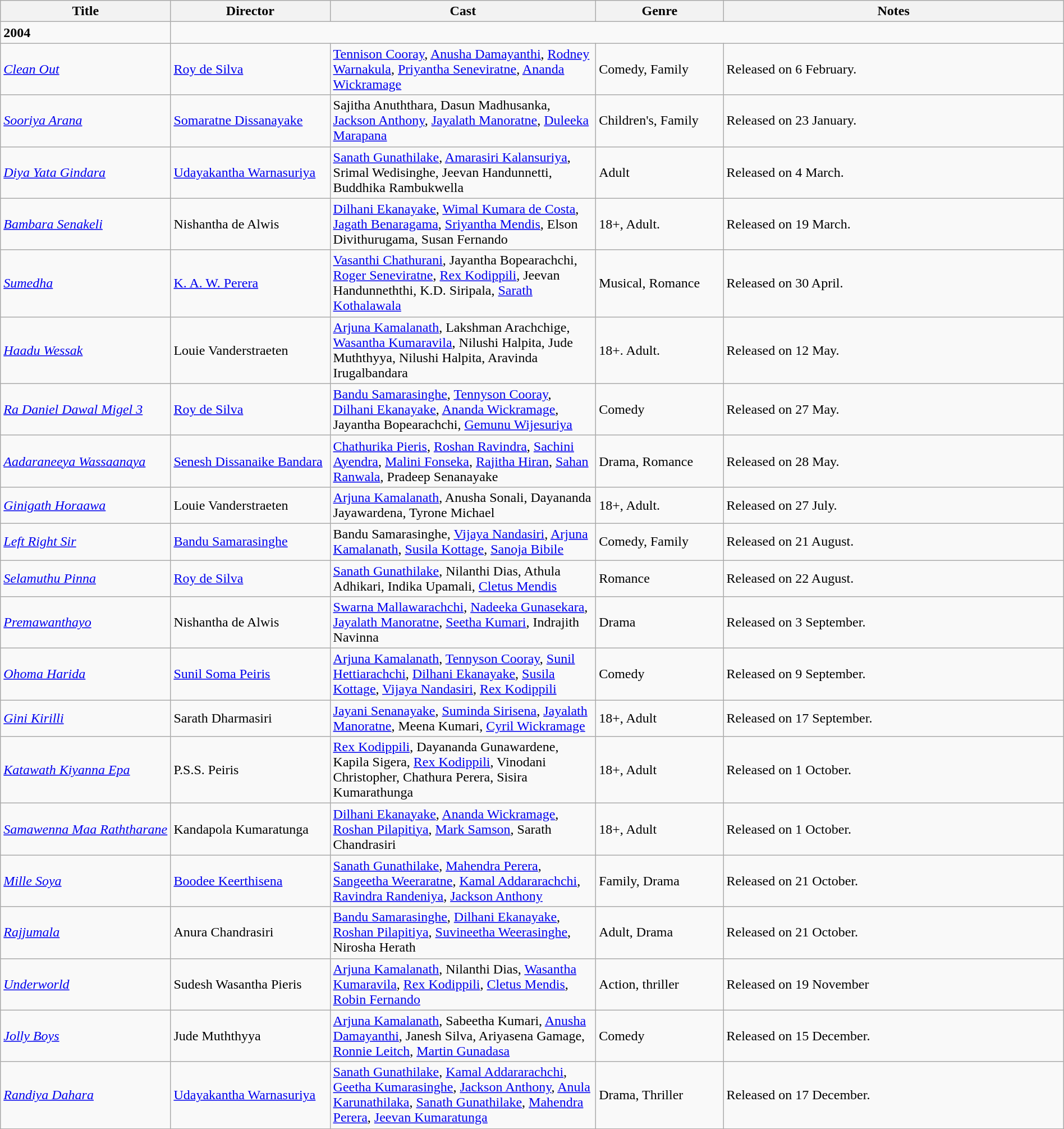<table class="wikitable" style="width:100%;">
<tr>
<th style="width:16%;">Title</th>
<th style="width:15%;">Director</th>
<th style="width:25%;">Cast</th>
<th style="width:12%;">Genre</th>
<th style="width:32%;">Notes</th>
</tr>
<tr>
<td><strong>2004</strong></td>
</tr>
<tr>
<td><em><a href='#'>Clean Out</a></em></td>
<td><a href='#'>Roy de Silva</a></td>
<td><a href='#'>Tennison Cooray</a>, <a href='#'>Anusha Damayanthi</a>, <a href='#'>Rodney Warnakula</a>, <a href='#'>Priyantha Seneviratne</a>, <a href='#'>Ananda Wickramage</a></td>
<td>Comedy, Family</td>
<td>Released on 6 February.</td>
</tr>
<tr>
<td><em><a href='#'>Sooriya Arana</a></em></td>
<td><a href='#'>Somaratne Dissanayake</a></td>
<td>Sajitha Anuththara, Dasun Madhusanka, <a href='#'>Jackson Anthony</a>, <a href='#'>Jayalath Manoratne</a>, <a href='#'>Duleeka Marapana</a></td>
<td>Children's, Family</td>
<td>Released on 23 January.</td>
</tr>
<tr>
<td><em><a href='#'>Diya Yata Gindara</a></em></td>
<td><a href='#'>Udayakantha Warnasuriya</a></td>
<td><a href='#'>Sanath Gunathilake</a>, <a href='#'>Amarasiri Kalansuriya</a>, Srimal Wedisinghe, Jeevan Handunnetti, Buddhika Rambukwella</td>
<td>Adult</td>
<td>Released on 4 March.</td>
</tr>
<tr>
<td><em><a href='#'>Bambara Senakeli</a></em></td>
<td>Nishantha de Alwis</td>
<td><a href='#'>Dilhani Ekanayake</a>, <a href='#'>Wimal Kumara de Costa</a>, <a href='#'>Jagath Benaragama</a>, <a href='#'>Sriyantha Mendis</a>, Elson Divithurugama, Susan Fernando</td>
<td>18+, Adult.</td>
<td>Released on 19 March.</td>
</tr>
<tr>
<td><em><a href='#'>Sumedha</a></em></td>
<td><a href='#'>K. A. W. Perera</a></td>
<td><a href='#'>Vasanthi Chathurani</a>, Jayantha Bopearachchi, <a href='#'>Roger Seneviratne</a>, <a href='#'>Rex Kodippili</a>, Jeevan Handunneththi, K.D. Siripala, <a href='#'>Sarath Kothalawala</a></td>
<td>Musical, Romance</td>
<td>Released on 30 April.</td>
</tr>
<tr>
<td><em><a href='#'>Haadu Wessak</a></em></td>
<td>Louie Vanderstraeten</td>
<td><a href='#'>Arjuna Kamalanath</a>, Lakshman Arachchige, <a href='#'>Wasantha Kumaravila</a>, Nilushi Halpita, Jude Muththyya, Nilushi Halpita, Aravinda Irugalbandara</td>
<td>18+. Adult.</td>
<td>Released on 12 May.</td>
</tr>
<tr>
<td><em><a href='#'>Ra Daniel Dawal Migel 3</a></em></td>
<td><a href='#'>Roy de Silva</a></td>
<td><a href='#'>Bandu Samarasinghe</a>, <a href='#'>Tennyson Cooray</a>, <a href='#'>Dilhani Ekanayake</a>, <a href='#'>Ananda Wickramage</a>, Jayantha Bopearachchi, <a href='#'>Gemunu Wijesuriya</a></td>
<td>Comedy</td>
<td>Released on 27 May.</td>
</tr>
<tr>
<td><em><a href='#'>Aadaraneeya Wassaanaya</a></em></td>
<td><a href='#'>Senesh Dissanaike Bandara</a></td>
<td><a href='#'>Chathurika Pieris</a>, <a href='#'>Roshan Ravindra</a>, <a href='#'>Sachini Ayendra</a>, <a href='#'>Malini Fonseka</a>, <a href='#'>Rajitha Hiran</a>, <a href='#'>Sahan Ranwala</a>, Pradeep Senanayake</td>
<td>Drama, Romance</td>
<td>Released on 28 May.</td>
</tr>
<tr>
<td><em><a href='#'>Ginigath Horaawa</a></em></td>
<td>Louie Vanderstraeten</td>
<td><a href='#'>Arjuna Kamalanath</a>, Anusha Sonali, Dayananda Jayawardena, Tyrone Michael</td>
<td>18+, Adult.</td>
<td>Released on 27 July.</td>
</tr>
<tr>
<td><em><a href='#'>Left Right Sir</a></em></td>
<td><a href='#'>Bandu Samarasinghe</a></td>
<td>Bandu Samarasinghe, <a href='#'>Vijaya Nandasiri</a>, <a href='#'>Arjuna Kamalanath</a>, <a href='#'>Susila Kottage</a>, <a href='#'>Sanoja Bibile</a></td>
<td>Comedy, Family</td>
<td>Released on 21 August.</td>
</tr>
<tr>
<td><em><a href='#'>Selamuthu Pinna</a></em></td>
<td><a href='#'>Roy de Silva</a></td>
<td><a href='#'>Sanath Gunathilake</a>, Nilanthi Dias, Athula Adhikari, Indika Upamali, <a href='#'>Cletus Mendis</a></td>
<td>Romance</td>
<td>Released on 22 August.</td>
</tr>
<tr>
<td><em><a href='#'>Premawanthayo</a></em></td>
<td>Nishantha de Alwis</td>
<td><a href='#'>Swarna Mallawarachchi</a>, <a href='#'>Nadeeka Gunasekara</a>, <a href='#'>Jayalath Manoratne</a>, <a href='#'>Seetha Kumari</a>, Indrajith Navinna</td>
<td>Drama</td>
<td>Released on 3 September.</td>
</tr>
<tr>
<td><em><a href='#'>Ohoma Harida</a></em></td>
<td><a href='#'>Sunil Soma Peiris</a></td>
<td><a href='#'>Arjuna Kamalanath</a>, <a href='#'>Tennyson Cooray</a>, <a href='#'>Sunil Hettiarachchi</a>, <a href='#'>Dilhani Ekanayake</a>, <a href='#'>Susila Kottage</a>, <a href='#'>Vijaya Nandasiri</a>, <a href='#'>Rex Kodippili</a></td>
<td>Comedy</td>
<td>Released on 9 September.</td>
</tr>
<tr>
<td><em><a href='#'>Gini Kirilli</a></em></td>
<td>Sarath Dharmasiri</td>
<td><a href='#'>Jayani Senanayake</a>, <a href='#'>Suminda Sirisena</a>, <a href='#'>Jayalath Manoratne</a>, Meena Kumari, <a href='#'>Cyril Wickramage</a></td>
<td>18+, Adult</td>
<td>Released on 17 September.</td>
</tr>
<tr>
<td><em><a href='#'>Katawath Kiyanna Epa</a></em></td>
<td>P.S.S. Peiris</td>
<td><a href='#'>Rex Kodippili</a>, Dayananda Gunawardene, Kapila Sigera, <a href='#'>Rex Kodippili</a>, Vinodani Christopher, Chathura Perera, Sisira Kumarathunga</td>
<td>18+, Adult</td>
<td>Released on 1 October.</td>
</tr>
<tr>
<td><em><a href='#'>Samawenna Maa Raththarane</a></em></td>
<td>Kandapola Kumaratunga</td>
<td><a href='#'>Dilhani Ekanayake</a>, <a href='#'>Ananda Wickramage</a>, <a href='#'>Roshan Pilapitiya</a>, <a href='#'>Mark Samson</a>, Sarath Chandrasiri</td>
<td>18+, Adult</td>
<td>Released on 1 October.</td>
</tr>
<tr>
<td><em><a href='#'>Mille Soya</a></em></td>
<td><a href='#'>Boodee Keerthisena</a></td>
<td><a href='#'>Sanath Gunathilake</a>, <a href='#'>Mahendra Perera</a>, <a href='#'>Sangeetha Weeraratne</a>, <a href='#'>Kamal Addararachchi</a>, <a href='#'>Ravindra Randeniya</a>, <a href='#'>Jackson Anthony</a></td>
<td>Family, Drama</td>
<td>Released on 21 October.</td>
</tr>
<tr>
<td><em><a href='#'>Rajjumala</a></em></td>
<td>Anura Chandrasiri</td>
<td><a href='#'>Bandu Samarasinghe</a>, <a href='#'>Dilhani Ekanayake</a>, <a href='#'>Roshan Pilapitiya</a>, <a href='#'>Suvineetha Weerasinghe</a>, Nirosha Herath</td>
<td>Adult, Drama</td>
<td>Released on 21 October.</td>
</tr>
<tr>
<td><em><a href='#'>Underworld</a></em></td>
<td>Sudesh Wasantha Pieris</td>
<td><a href='#'>Arjuna Kamalanath</a>, Nilanthi Dias, <a href='#'>Wasantha Kumaravila</a>, <a href='#'>Rex Kodippili</a>, <a href='#'>Cletus Mendis</a>, <a href='#'>Robin Fernando</a></td>
<td>Action, thriller</td>
<td>Released on 19 November</td>
</tr>
<tr>
<td><em><a href='#'>Jolly Boys</a></em></td>
<td>Jude Muththyya</td>
<td><a href='#'>Arjuna Kamalanath</a>, Sabeetha Kumari, <a href='#'>Anusha Damayanthi</a>, Janesh Silva, Ariyasena Gamage, <a href='#'>Ronnie Leitch</a>, <a href='#'>Martin Gunadasa</a></td>
<td>Comedy</td>
<td>Released on 15 December.</td>
</tr>
<tr>
<td><em><a href='#'>Randiya Dahara</a></em></td>
<td><a href='#'>Udayakantha Warnasuriya</a></td>
<td><a href='#'>Sanath Gunathilake</a>, <a href='#'>Kamal Addararachchi</a>, <a href='#'>Geetha Kumarasinghe</a>, <a href='#'>Jackson Anthony</a>, <a href='#'>Anula Karunathilaka</a>, <a href='#'>Sanath Gunathilake</a>, <a href='#'>Mahendra Perera</a>, <a href='#'>Jeevan Kumaratunga</a></td>
<td>Drama, Thriller</td>
<td>Released on 17 December.</td>
</tr>
</table>
